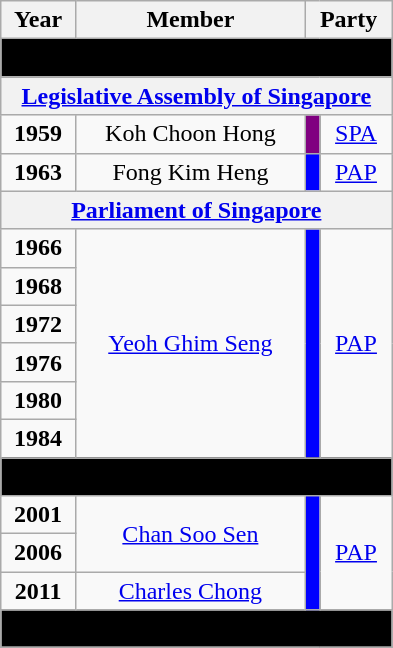<table class="wikitable" align="center" style="text-align:center">
<tr>
<th>Year</th>
<th>Member</th>
<th colspan="2">Party</th>
</tr>
<tr>
<td colspan=4 bgcolor=black><span><strong>Formation</strong></span></td>
</tr>
<tr>
<th colspan="4"><a href='#'>Legislative Assembly of Singapore</a></th>
</tr>
<tr>
<td><strong>1959</strong></td>
<td>Koh Choon Hong</td>
<td bgcolor="purple"></td>
<td><a href='#'>SPA</a></td>
</tr>
<tr>
<td><strong>1963</strong></td>
<td>Fong Kim Heng</td>
<td bgcolor=blue></td>
<td><a href='#'>PAP</a></td>
</tr>
<tr>
<th colspan="4"><a href='#'>Parliament of Singapore</a></th>
</tr>
<tr>
<td><strong>1966</strong></td>
<td rowspan="6"><a href='#'>Yeoh Ghim Seng</a></td>
<td rowspan="6" bgcolor="blue"></td>
<td rowspan="6"><a href='#'>PAP</a></td>
</tr>
<tr>
<td><strong>1968</strong></td>
</tr>
<tr>
<td><strong>1972</strong></td>
</tr>
<tr>
<td><strong>1976</strong></td>
</tr>
<tr>
<td><strong>1980</strong></td>
</tr>
<tr>
<td><strong>1984</strong></td>
</tr>
<tr>
<td colspan=4 bgcolor=black><span><strong>Constituency abolished (1988 – 2001)</strong></span></td>
</tr>
<tr>
<td><strong>2001</strong></td>
<td rowspan="2"><a href='#'>Chan Soo Sen</a></td>
<td rowspan="3" bgcolor="blue"></td>
<td rowspan="3"><a href='#'>PAP</a></td>
</tr>
<tr>
<td><strong>2006</strong></td>
</tr>
<tr>
<td><strong>2011</strong></td>
<td><a href='#'>Charles Chong</a></td>
</tr>
<tr>
<td colspan=4 bgcolor=black><span><strong>Constituency abolished (2015)</strong></span></td>
</tr>
<tr>
</tr>
</table>
